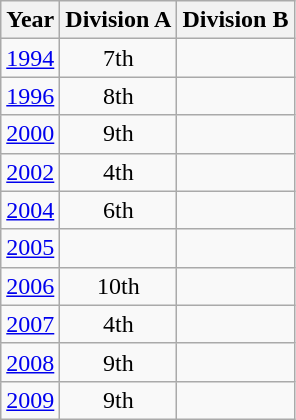<table class="wikitable" style="text-align:center">
<tr>
<th>Year</th>
<th>Division A</th>
<th>Division B</th>
</tr>
<tr>
<td><a href='#'>1994</a></td>
<td>7th</td>
<td></td>
</tr>
<tr>
<td><a href='#'>1996</a></td>
<td>8th</td>
<td></td>
</tr>
<tr>
<td><a href='#'>2000</a></td>
<td>9th</td>
<td></td>
</tr>
<tr>
<td><a href='#'>2002</a></td>
<td>4th</td>
<td></td>
</tr>
<tr>
<td><a href='#'>2004</a></td>
<td>6th</td>
<td></td>
</tr>
<tr>
<td><a href='#'>2005</a></td>
<td></td>
<td></td>
</tr>
<tr>
<td><a href='#'>2006</a></td>
<td>10th</td>
<td></td>
</tr>
<tr>
<td><a href='#'>2007</a></td>
<td>4th</td>
<td></td>
</tr>
<tr>
<td><a href='#'>2008</a></td>
<td>9th</td>
<td></td>
</tr>
<tr>
<td><a href='#'>2009</a></td>
<td>9th</td>
<td></td>
</tr>
</table>
